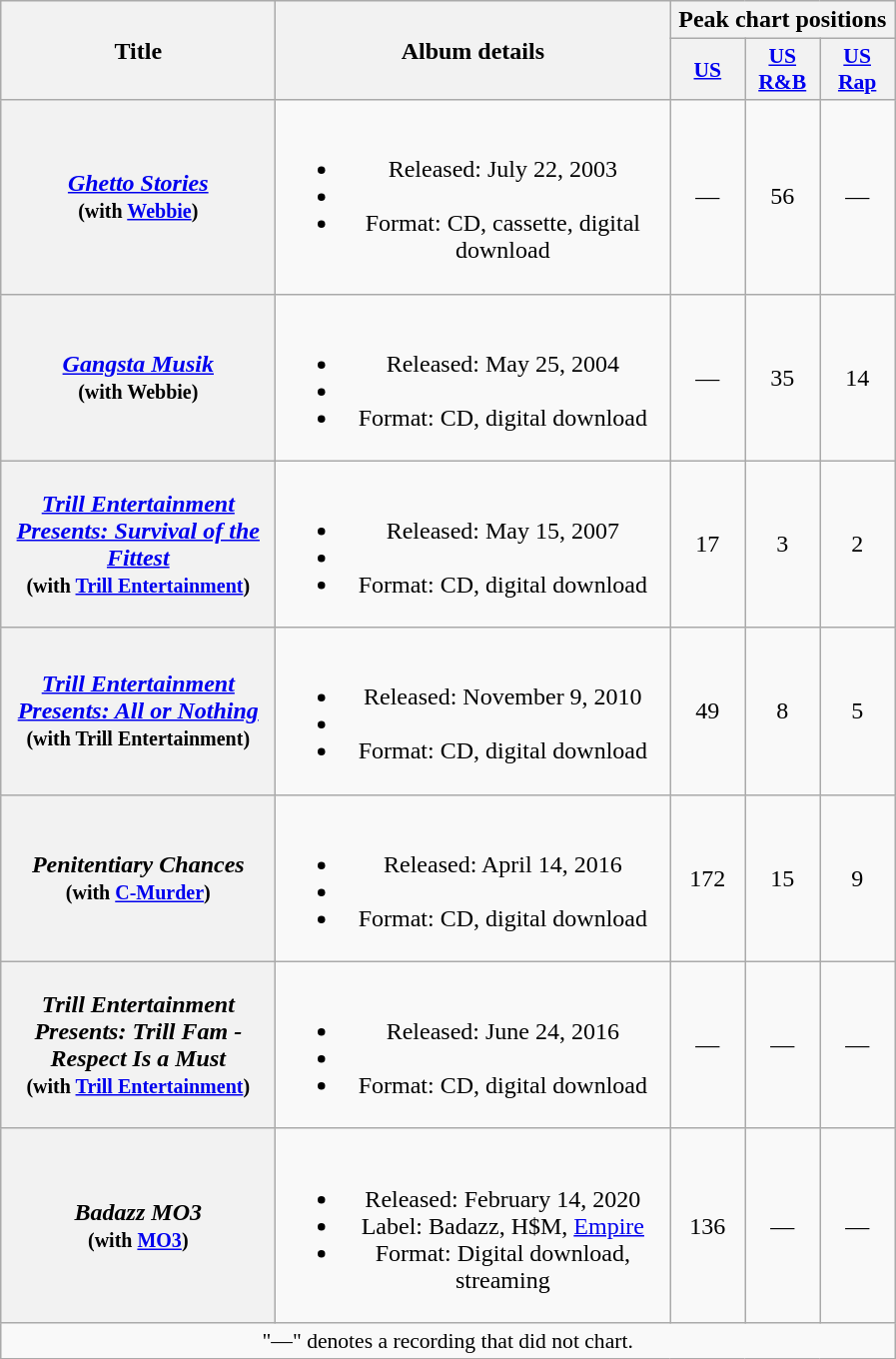<table class="wikitable plainrowheaders" style="text-align:center;">
<tr>
<th rowspan="2" style="width:11em;">Title</th>
<th rowspan="2" style="width:16em;">Album details</th>
<th colspan="3">Peak chart positions</th>
</tr>
<tr>
<th style="width:3em;font-size:90%;"><a href='#'>US</a></th>
<th style="width:3em;font-size:90%;"><a href='#'>US<br>R&B</a></th>
<th style="width:3em;font-size:90%;"><a href='#'>US<br>Rap</a></th>
</tr>
<tr>
<th scope="row"><em><a href='#'>Ghetto Stories</a></em><br><small>(with <a href='#'>Webbie</a>)</small></th>
<td><br><ul><li>Released: July 22, 2003</li><li></li><li>Format: CD, cassette, digital download</li></ul></td>
<td>—</td>
<td>56</td>
<td>—</td>
</tr>
<tr>
<th scope="row"><em><a href='#'>Gangsta Musik</a></em><br><small>(with Webbie)</small></th>
<td><br><ul><li>Released: May 25, 2004</li><li></li><li>Format: CD, digital download</li></ul></td>
<td>—</td>
<td>35</td>
<td>14</td>
</tr>
<tr>
<th scope="row"><em><a href='#'>Trill Entertainment Presents: Survival of the Fittest</a></em><br><small>(with <a href='#'>Trill Entertainment</a>)</small></th>
<td><br><ul><li>Released: May 15, 2007</li><li></li><li>Format: CD, digital download</li></ul></td>
<td>17</td>
<td>3</td>
<td>2</td>
</tr>
<tr>
<th scope="row"><em><a href='#'>Trill Entertainment Presents: All or Nothing</a></em><br><small>(with Trill Entertainment)</small></th>
<td><br><ul><li>Released: November 9, 2010</li><li></li><li>Format: CD, digital download</li></ul></td>
<td>49</td>
<td>8</td>
<td>5</td>
</tr>
<tr>
<th scope="row"><em>Penitentiary Chances</em><br><small>(with <a href='#'>C-Murder</a>)</small></th>
<td><br><ul><li>Released: April 14, 2016</li><li></li><li>Format: CD, digital download</li></ul></td>
<td>172</td>
<td>15</td>
<td>9</td>
</tr>
<tr>
<th scope="row"><em>Trill Entertainment Presents: Trill Fam - Respect Is a Must</em><br><small>(with <a href='#'>Trill Entertainment</a>)</small></th>
<td><br><ul><li>Released: June 24, 2016</li><li></li><li>Format: CD, digital download</li></ul></td>
<td>—</td>
<td>—</td>
<td>—</td>
</tr>
<tr>
<th scope="row"><em>Badazz MO3</em><br><small>(with <a href='#'>MO3</a>)</small></th>
<td><br><ul><li>Released: February 14, 2020</li><li>Label: Badazz, H$M, <a href='#'>Empire</a></li><li>Format: Digital download, streaming</li></ul></td>
<td>136<br></td>
<td>—</td>
<td>—</td>
</tr>
<tr>
<td colspan="14" style="font-size:90%">"—" denotes a recording that did not chart.</td>
</tr>
</table>
